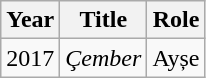<table class="wikitable">
<tr>
<th>Year</th>
<th>Title</th>
<th>Role</th>
</tr>
<tr>
<td>2017</td>
<td><em>Çember </em></td>
<td>Ayșe</td>
</tr>
</table>
